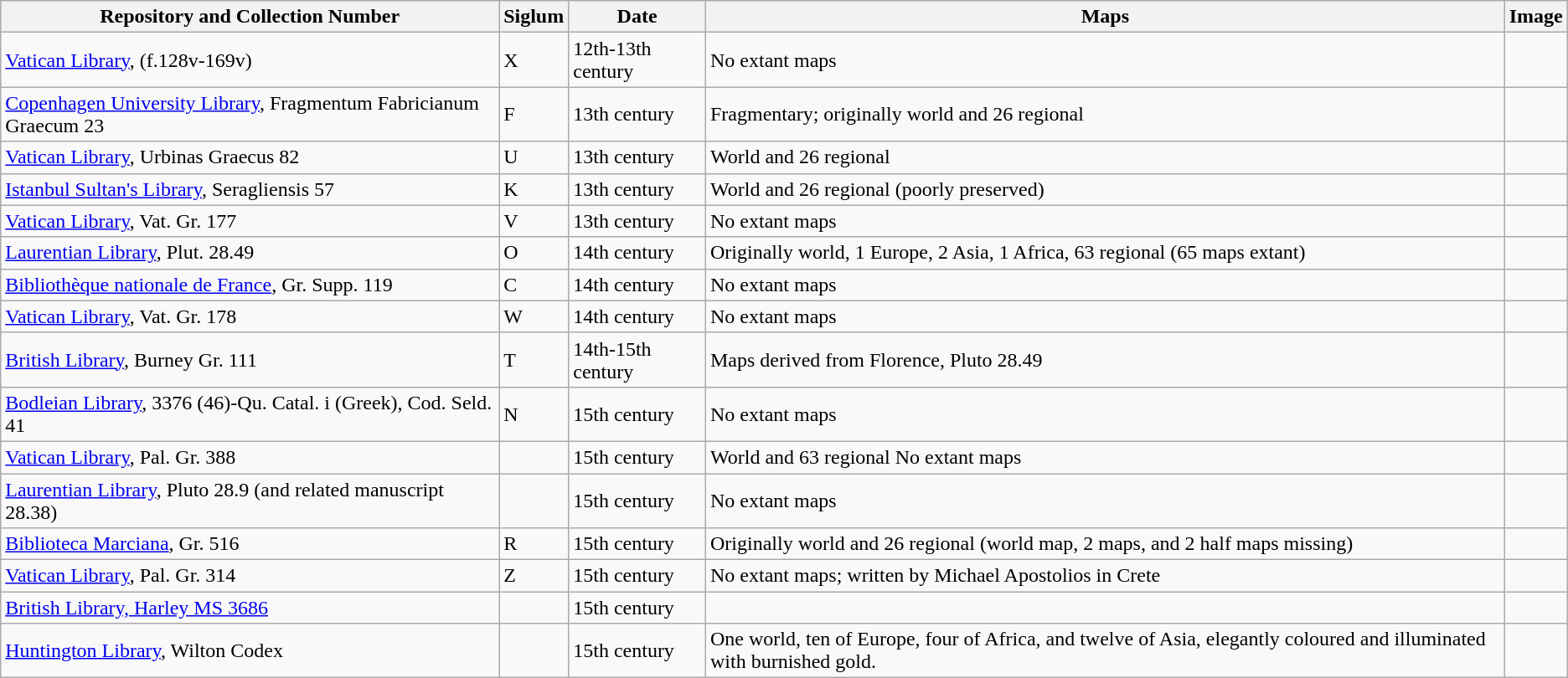<table class="wikitable sortable">
<tr>
<th>Repository and Collection Number</th>
<th>Siglum</th>
<th>Date</th>
<th>Maps</th>
<th>Image</th>
</tr>
<tr>
<td><a href='#'>Vatican Library</a>,  (f.128v-169v)</td>
<td>X</td>
<td>12th-13th century</td>
<td>No extant maps</td>
<td></td>
</tr>
<tr>
<td><a href='#'>Copenhagen University Library</a>, Fragmentum Fabricianum Graecum 23</td>
<td>F</td>
<td>13th century</td>
<td>Fragmentary; originally world and 26 regional</td>
<td></td>
</tr>
<tr>
<td><a href='#'>Vatican Library</a>, Urbinas Graecus 82</td>
<td>U</td>
<td>13th century</td>
<td>World and 26 regional</td>
<td></td>
</tr>
<tr>
<td><a href='#'>Istanbul Sultan's Library</a>, Seragliensis 57</td>
<td>K</td>
<td>13th century</td>
<td>World and 26 regional (poorly preserved)</td>
<td></td>
</tr>
<tr>
<td><a href='#'>Vatican Library</a>, Vat. Gr. 177</td>
<td>V</td>
<td>13th century</td>
<td>No extant maps</td>
<td></td>
</tr>
<tr>
<td><a href='#'>Laurentian Library</a>, Plut. 28.49</td>
<td>O</td>
<td>14th century</td>
<td>Originally world, 1 Europe, 2 Asia, 1 Africa, 63 regional (65 maps extant)</td>
<td></td>
</tr>
<tr>
<td><a href='#'>Bibliothèque nationale de France</a>, Gr. Supp. 119</td>
<td>C</td>
<td>14th century</td>
<td>No extant maps</td>
<td></td>
</tr>
<tr>
<td><a href='#'>Vatican Library</a>, Vat. Gr. 178</td>
<td>W</td>
<td>14th century</td>
<td>No extant maps</td>
<td></td>
</tr>
<tr>
<td><a href='#'>British Library</a>, Burney Gr. 111</td>
<td>T</td>
<td>14th-15th century</td>
<td>Maps derived from Florence, Pluto 28.49</td>
<td></td>
</tr>
<tr>
<td><a href='#'>Bodleian Library</a>, 3376 (46)-Qu. Catal. i (Greek), Cod. Seld. 41</td>
<td>N</td>
<td>15th century</td>
<td>No extant maps</td>
<td></td>
</tr>
<tr>
<td><a href='#'>Vatican Library</a>, Pal. Gr. 388</td>
<td></td>
<td>15th century</td>
<td>World and 63 regional No extant maps</td>
<td></td>
</tr>
<tr>
<td><a href='#'>Laurentian Library</a>, Pluto 28.9 (and related manuscript 28.38)</td>
<td></td>
<td>15th century</td>
<td>No extant maps</td>
<td></td>
</tr>
<tr>
<td><a href='#'>Biblioteca Marciana</a>, Gr. 516</td>
<td>R</td>
<td>15th century</td>
<td>Originally world and 26 regional (world map, 2 maps, and 2 half maps missing)</td>
<td></td>
</tr>
<tr>
<td><a href='#'>Vatican Library</a>, Pal. Gr. 314</td>
<td>Z</td>
<td>15th century</td>
<td>No extant maps; written by Michael Apostolios in Crete</td>
<td></td>
</tr>
<tr>
<td><a href='#'>British Library, Harley MS 3686</a></td>
<td></td>
<td>15th century</td>
<td></td>
<td></td>
</tr>
<tr>
<td><a href='#'>Huntington Library</a>, Wilton Codex</td>
<td></td>
<td>15th century</td>
<td>One world, ten of Europe, four of Africa, and twelve of Asia, elegantly coloured and illuminated with burnished gold.</td>
<td></td>
</tr>
</table>
